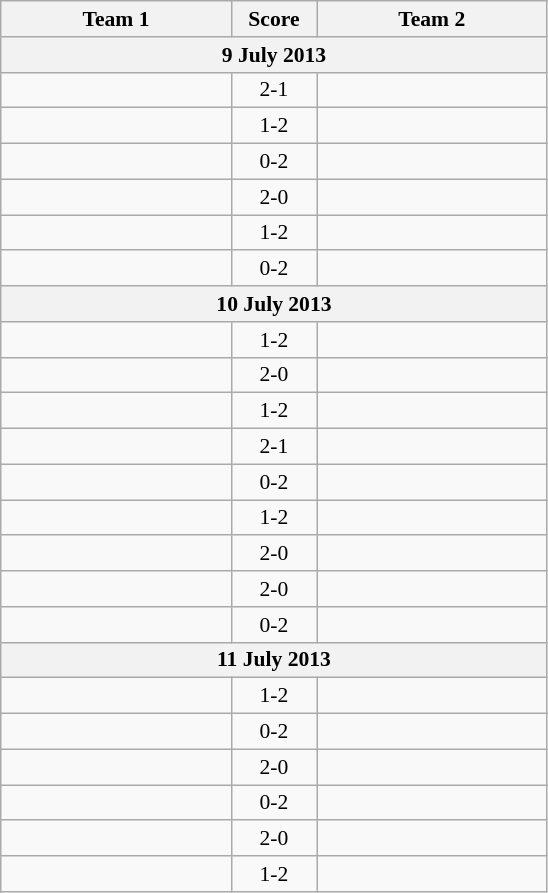<table class="wikitable" style="text-align: center; font-size:90% ">
<tr>
<th align="right" width="147">Team 1</th>
<th width="50">Score</th>
<th align="left" width="147">Team 2</th>
</tr>
<tr>
<th colspan=3>9 July 2013</th>
</tr>
<tr>
<td align=right><strong></strong></td>
<td align=center>2-1</td>
<td align=left></td>
</tr>
<tr>
<td align=right></td>
<td align=center>1-2</td>
<td align=left><strong></strong></td>
</tr>
<tr>
<td align=right></td>
<td align=center>0-2</td>
<td align=left><strong></strong></td>
</tr>
<tr>
<td align=right><strong></strong></td>
<td align=center>2-0</td>
<td align=left></td>
</tr>
<tr>
<td align=right></td>
<td align=center>1-2</td>
<td align=left><strong></strong></td>
</tr>
<tr>
<td align=right></td>
<td align=center>0-2</td>
<td align=left></td>
</tr>
<tr>
<th colspan=3>10 July 2013</th>
</tr>
<tr>
<td align=right></td>
<td align=center>1-2</td>
<td align=left><strong></strong></td>
</tr>
<tr>
<td align=right><strong></strong></td>
<td align=center>2-0</td>
<td align=left></td>
</tr>
<tr>
<td align=right></td>
<td align=center>1-2</td>
<td align=left><strong></strong></td>
</tr>
<tr>
<td align=right><strong></strong></td>
<td align=center>2-1</td>
<td align=left></td>
</tr>
<tr>
<td align=right></td>
<td align=center>0-2</td>
<td align=left><strong></strong></td>
</tr>
<tr>
<td align=right></td>
<td align=center>1-2</td>
<td align=left><strong></strong></td>
</tr>
<tr>
<td align=right><strong></strong></td>
<td align=center>2-0</td>
<td align=left></td>
</tr>
<tr>
<td align=right><strong></strong></td>
<td align=center>2-0</td>
<td align=left></td>
</tr>
<tr>
<td align=right></td>
<td align=center>0-2</td>
<td align=left><strong></strong></td>
</tr>
<tr>
<th colspan=3>11 July 2013</th>
</tr>
<tr>
<td align=right></td>
<td align=center>1-2</td>
<td align=left><strong></strong></td>
</tr>
<tr>
<td align=right></td>
<td align=center>0-2</td>
<td align=left><strong></strong></td>
</tr>
<tr>
<td align=right><strong></strong></td>
<td align=center>2-0</td>
<td align=left></td>
</tr>
<tr>
<td align=right></td>
<td align=center>0-2</td>
<td align=left><strong></strong></td>
</tr>
<tr>
<td align=right><strong></strong></td>
<td align=center>2-0</td>
<td align=left></td>
</tr>
<tr>
<td align=right></td>
<td align=center>1-2</td>
<td align=left><strong></strong></td>
</tr>
</table>
